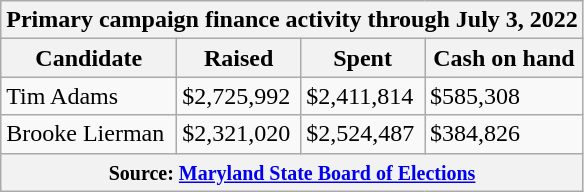<table class="wikitable sortable">
<tr>
<th colspan="4">Primary campaign finance activity through July 3, 2022</th>
</tr>
<tr>
<th>Candidate</th>
<th>Raised</th>
<th>Spent</th>
<th>Cash on hand</th>
</tr>
<tr>
<td data-sort-value="Adams, Tim">Tim Adams</td>
<td>$2,725,992</td>
<td>$2,411,814</td>
<td>$585,308</td>
</tr>
<tr>
<td data-sort-value="Lierman, Brooke">Brooke Lierman</td>
<td>$2,321,020</td>
<td>$2,524,487</td>
<td>$384,826</td>
</tr>
<tr>
<th colspan="4"><small>Source: <a href='#'>Maryland State Board of Elections</a></small></th>
</tr>
</table>
